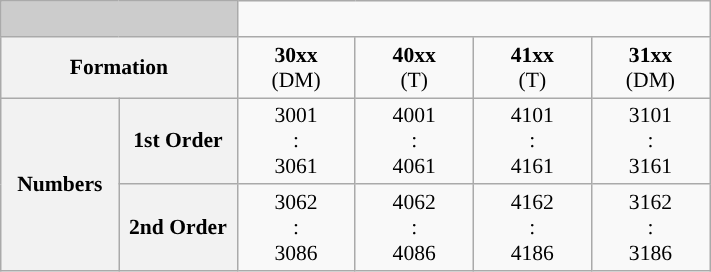<table class="wikitable" style="text-align:center; font-size:90%;">
<tr>
<th style="background-color:#ccc;" colspan="2"> </th>
<td colspan="4"></td>
</tr>
<tr style="border-top:solid 3px #">
<th colspan="2">Formation</th>
<td style="width:5em"><strong>30xx</strong><br>(DM)</td>
<td style="width:5em"><strong>40xx</strong><br>(T)</td>
<td style="width:5em"><strong>41xx</strong><br>(T)</td>
<td style="width:5em"><strong>31xx</strong><br>(DM)</td>
</tr>
<tr>
<th style="width:5em" rowspan="2">Numbers</th>
<th style="width:5em">1st Order</th>
<td align=center>3001<br>:<br>3061</td>
<td align=center>4001<br>:<br>4061</td>
<td align=center>4101<br>:<br>4161</td>
<td align=center>3101<br>:<br>3161</td>
</tr>
<tr>
<th>2nd Order</th>
<td align=center>3062<br>:<br>3086</td>
<td align=center>4062<br>:<br>4086</td>
<td align=center>4162<br>:<br>4186</td>
<td align=center>3162<br>:<br>3186</td>
</tr>
</table>
